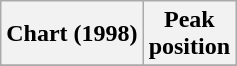<table class="wikitable">
<tr>
<th>Chart (1998)</th>
<th>Peak<br>position</th>
</tr>
<tr>
</tr>
</table>
